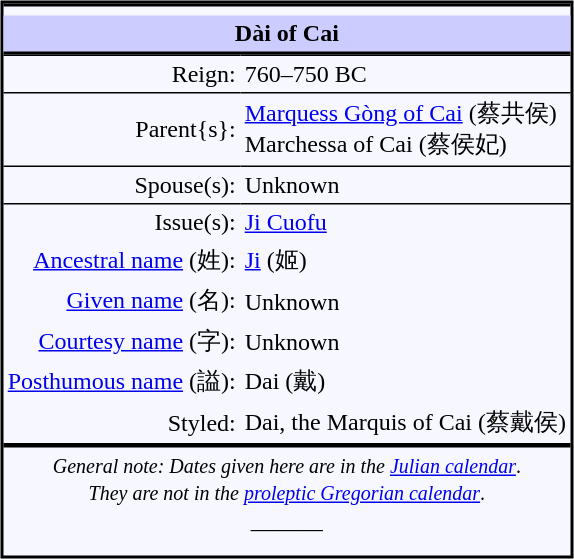<table cellpadding=3px cellspacing=0px bgcolor=#f7f8ff style="float:right; border:2px solid; margin:5px">
<tr>
<td colspan=2 align=center style="border-top:2px solid"></td>
</tr>
<tr>
<th align=center style="background:#ccf; border-bottom:2px solid" colspan=2>Dài of Cai</th>
</tr>
<tr>
<td align=right style="border-top:1px solid">Reign:</td>
<td style="border-top:1px solid">760–750 BC</td>
</tr>
<tr>
<td align=right style="border-top:1px solid">Parent{s}:</td>
<td style="border-top:1px solid"><a href='#'>Marquess Gòng of Cai</a> (蔡共侯) <br> Marchessa of Cai (蔡侯妃)</td>
</tr>
<tr>
<td align=right style="border-top:1px solid">Spouse(s):</td>
<td style="border-top:1px solid">Unknown</td>
</tr>
<tr>
<td align=right style="border-top:1px solid">Issue(s):</td>
<td style="border-top:1px solid"><a href='#'>Ji Cuofu</a></td>
</tr>
<tr>
<td align="right"><a href='#'>Ancestral name</a> (姓):</td>
<td><a href='#'>Ji</a> (姬)</td>
</tr>
<tr>
<td align="right"><a href='#'>Given name</a> (名):</td>
<td>Unknown</td>
</tr>
<tr>
<td align="right"><a href='#'>Courtesy name</a> (字):</td>
<td>Unknown</td>
</tr>
<tr>
<td align="right" nowrap="nowrap"><a href='#'>Posthumous name</a> (謚):</td>
<td>Dai (戴)</td>
</tr>
<tr>
<td align="right">Styled:</td>
<td>Dai, the Marquis of Cai (蔡戴侯)</td>
</tr>
<tr>
<td colspan=2 align=center style="border-top:3px solid"><small><em>General note: Dates given here are in the <a href='#'>Julian calendar</a></em>.<br><em>They are not in the <a href='#'>proleptic Gregorian calendar</a></em>.</small></td>
</tr>
<tr>
<td colspan=2 align=center>———</td>
</tr>
<tr>
<td></td>
</tr>
<tr>
</tr>
</table>
